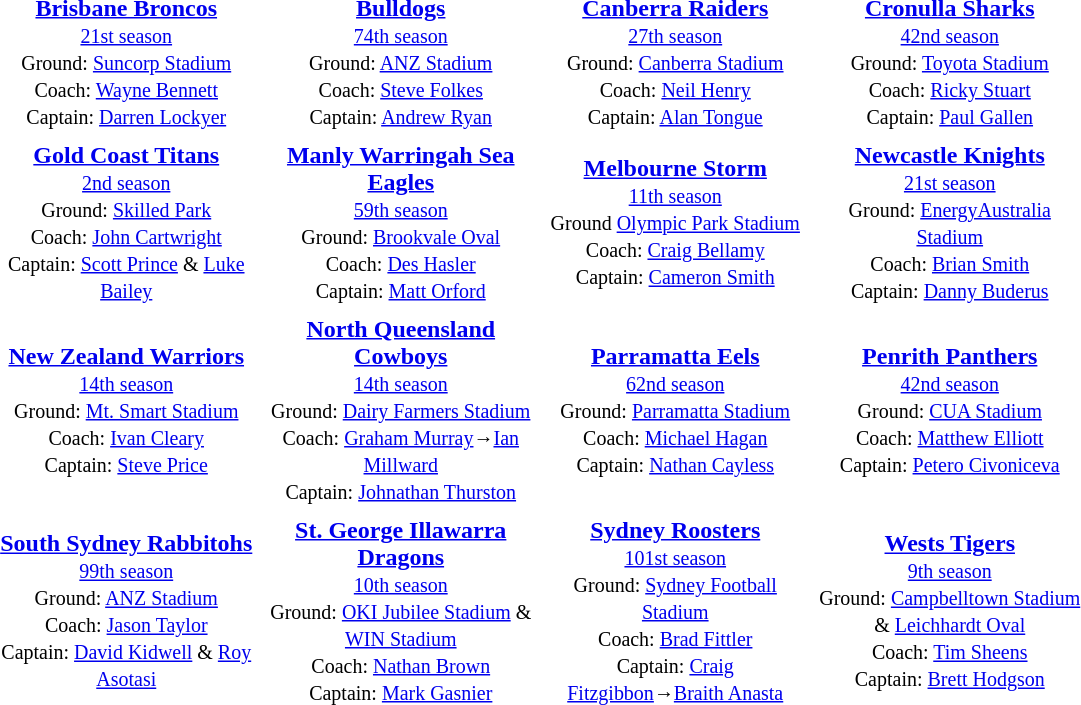<table class="toccolours" style="margin:auto; text-valign:center;" cellpadding="3" cellspacing="2">
<tr>
<th width=175></th>
<th width=175></th>
<th width=175></th>
<th width=175></th>
</tr>
<tr>
<td style="text-align:center;"><strong><a href='#'>Brisbane Broncos</a></strong><br> <small><a href='#'>21st season</a><br>Ground: <a href='#'>Suncorp Stadium</a><br>Coach: <a href='#'>Wayne Bennett</a><br>Captain: <a href='#'>Darren Lockyer</a></small></td>
<td style="text-align:center;"><strong><a href='#'>Bulldogs</a></strong><br> <small><a href='#'>74th season</a><br>Ground: <a href='#'>ANZ Stadium</a><br>Coach: <a href='#'>Steve Folkes</a><br>Captain: <a href='#'>Andrew Ryan</a></small></td>
<td style="text-align:center;"><strong><a href='#'>Canberra Raiders</a></strong><br> <small><a href='#'>27th season</a><br>Ground: <a href='#'>Canberra Stadium</a><br>Coach: <a href='#'>Neil Henry</a><br>Captain: <a href='#'>Alan Tongue</a></small></td>
<td style="text-align:center;"><strong><a href='#'>Cronulla Sharks</a></strong><br> <small><a href='#'>42nd season</a><br>Ground: <a href='#'>Toyota Stadium</a><br>Coach: <a href='#'>Ricky Stuart</a><br>Captain: <a href='#'>Paul Gallen</a></small></td>
</tr>
<tr>
<td style="text-align:center;"><strong><a href='#'>Gold Coast Titans</a></strong><br> <small><a href='#'>2nd season</a><br>Ground: <a href='#'>Skilled Park</a><br>Coach: <a href='#'>John Cartwright</a><br>Captain: <a href='#'>Scott Prince</a> & <a href='#'>Luke Bailey</a></small></td>
<td style="text-align:center;"><strong><a href='#'>Manly Warringah Sea Eagles</a></strong><br> <small><a href='#'>59th season</a><br>Ground: <a href='#'>Brookvale Oval</a><br>Coach: <a href='#'>Des Hasler</a><br>Captain: <a href='#'>Matt Orford</a></small></td>
<td style="text-align:center;"><strong><a href='#'>Melbourne Storm</a></strong><br> <small><a href='#'>11th season</a><br>Ground <a href='#'>Olympic Park Stadium</a><br>Coach: <a href='#'>Craig Bellamy</a><br>Captain: <a href='#'>Cameron Smith</a></small></td>
<td style="text-align:center;"><strong><a href='#'>Newcastle Knights</a></strong><br> <small><a href='#'>21st season</a><br>Ground: <a href='#'>EnergyAustralia Stadium</a><br>Coach: <a href='#'>Brian Smith</a><br>Captain: <a href='#'>Danny Buderus</a></small></td>
</tr>
<tr>
<td style="text-align:center;"><strong><a href='#'>New Zealand Warriors</a></strong><br> <small><a href='#'>14th season</a><br>Ground: <a href='#'>Mt. Smart Stadium</a><br>Coach: <a href='#'>Ivan Cleary</a><br>Captain: <a href='#'>Steve Price</a></small></td>
<td style="text-align:center;"><strong><a href='#'>North Queensland Cowboys</a></strong><br> <small><a href='#'>14th season</a><br>Ground: <a href='#'>Dairy Farmers Stadium</a><br>Coach: <a href='#'>Graham Murray</a>→<a href='#'>Ian Millward</a><br>Captain: <a href='#'>Johnathan Thurston</a></small></td>
<td style="text-align:center;"><strong><a href='#'>Parramatta Eels</a></strong><br> <small><a href='#'>62nd season</a><br>Ground: <a href='#'>Parramatta Stadium</a><br>Coach: <a href='#'>Michael Hagan</a><br>Captain: <a href='#'>Nathan Cayless</a></small></td>
<td style="text-align:center;"><strong><a href='#'>Penrith Panthers</a></strong><br> <small><a href='#'>42nd season</a><br>Ground: <a href='#'>CUA Stadium</a><br>Coach: <a href='#'>Matthew Elliott</a><br>Captain: <a href='#'>Petero Civoniceva</a></small></td>
</tr>
<tr>
<td style="text-align:center;"><strong><a href='#'>South Sydney Rabbitohs</a></strong><br> <small><a href='#'>99th season</a><br>Ground: <a href='#'>ANZ Stadium</a><br>Coach: <a href='#'>Jason Taylor</a><br>Captain: <a href='#'>David Kidwell</a> & <a href='#'>Roy Asotasi</a></small></td>
<td style="text-align:center;"><strong><a href='#'>St. George Illawarra Dragons</a></strong><br> <small><a href='#'>10th season</a><br>Ground: <a href='#'>OKI Jubilee Stadium</a> & <a href='#'>WIN Stadium</a><br>Coach: <a href='#'>Nathan Brown</a><br>Captain: <a href='#'>Mark Gasnier</a></small></td>
<td style="text-align:center;"><strong><a href='#'>Sydney Roosters</a></strong><br> <small><a href='#'>101st season</a><br>Ground: <a href='#'>Sydney Football Stadium</a><br>Coach: <a href='#'>Brad Fittler</a><br>Captain: <a href='#'>Craig Fitzgibbon</a>→<a href='#'>Braith Anasta</a></small></td>
<td style="text-align:center;"><strong><a href='#'>Wests Tigers</a></strong><br> <small><a href='#'>9th season</a><br>Ground: <a href='#'>Campbelltown Stadium</a> & <a href='#'>Leichhardt Oval</a><br>Coach: <a href='#'>Tim Sheens</a><br>Captain: <a href='#'>Brett Hodgson</a></small></td>
</tr>
</table>
